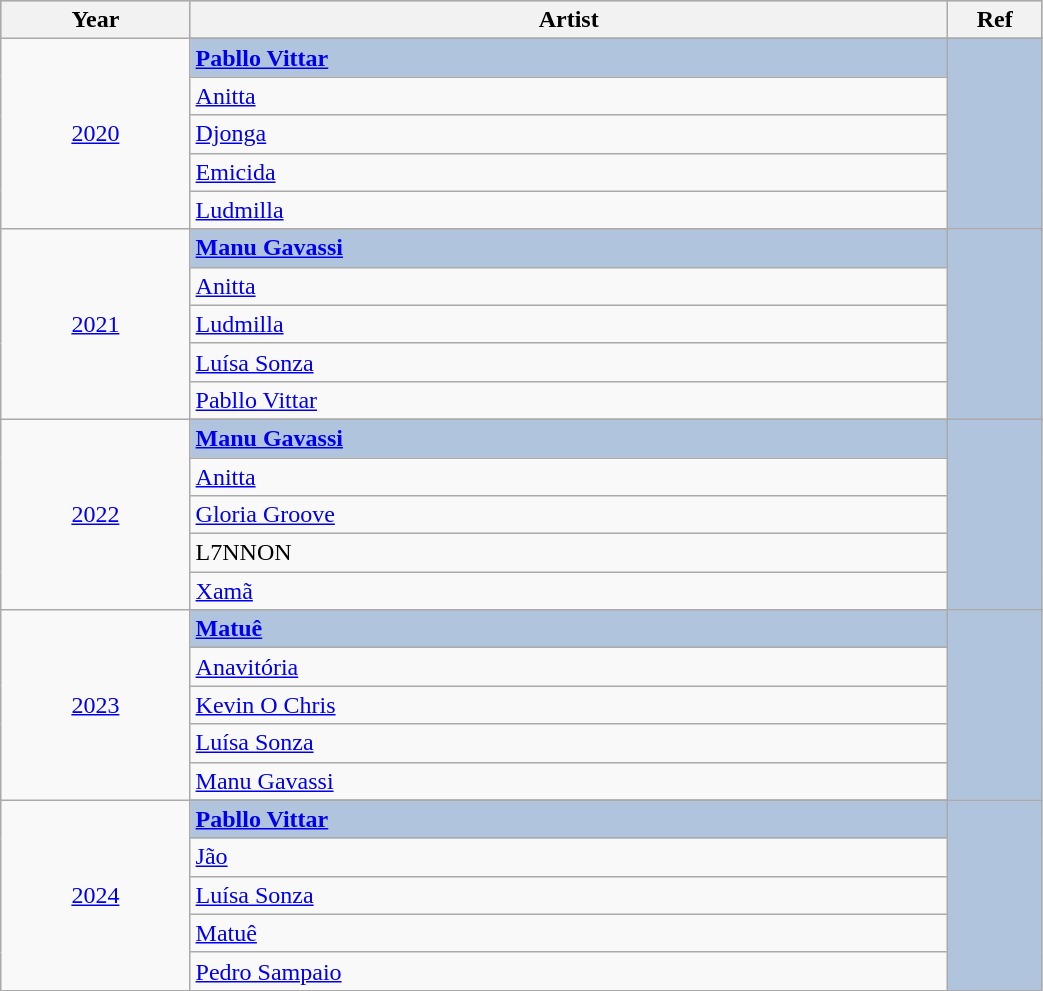<table class="wikitable" style="width:55%;">
<tr style="background:#bebebe;">
<th style="width:10%;">Year</th>
<th style="width:40%;">Artist</th>
<th style="width:5%;">Ref</th>
</tr>
<tr>
<td rowspan="6" align="center"><a href='#'>2020</a></td>
</tr>
<tr style="background:#B0C4DE">
<td><strong><a href='#'>Pabllo Vittar</a></strong></td>
<td rowspan="6" align="center"></td>
</tr>
<tr>
<td><a href='#'>Anitta</a></td>
</tr>
<tr>
<td><a href='#'>Djonga</a></td>
</tr>
<tr>
<td><a href='#'>Emicida</a></td>
</tr>
<tr>
<td><a href='#'>Ludmilla</a></td>
</tr>
<tr>
<td rowspan="6" align="center"><a href='#'>2021</a></td>
</tr>
<tr style="background:#B0C4DE">
<td><strong><a href='#'>Manu Gavassi</a></strong></td>
<td rowspan="6" align="center"></td>
</tr>
<tr>
<td><a href='#'>Anitta</a></td>
</tr>
<tr>
<td><a href='#'>Ludmilla</a></td>
</tr>
<tr>
<td><a href='#'>Luísa Sonza</a></td>
</tr>
<tr>
<td><a href='#'>Pabllo Vittar</a></td>
</tr>
<tr>
<td rowspan="6" align="center"><a href='#'>2022</a></td>
</tr>
<tr style="background:#B0C4DE">
<td><strong><a href='#'>Manu Gavassi</a></strong></td>
<td rowspan="6" align="center"></td>
</tr>
<tr>
<td><a href='#'>Anitta</a></td>
</tr>
<tr>
<td><a href='#'>Gloria Groove</a></td>
</tr>
<tr>
<td>L7NNON</td>
</tr>
<tr>
<td><a href='#'>Xamã</a></td>
</tr>
<tr>
<td rowspan="6" align="center"><a href='#'>2023</a></td>
</tr>
<tr style="background:#B0C4DE">
<td><strong><a href='#'>Matuê</a></strong></td>
<td rowspan="6" align="center"></td>
</tr>
<tr>
<td><a href='#'>Anavitória</a></td>
</tr>
<tr>
<td><a href='#'>Kevin O Chris</a></td>
</tr>
<tr>
<td><a href='#'>Luísa Sonza</a></td>
</tr>
<tr>
<td><a href='#'>Manu Gavassi</a></td>
</tr>
<tr>
<td rowspan="6" align="center"><a href='#'>2024</a></td>
</tr>
<tr style="background:#B0C4DE">
<td><strong><a href='#'>Pabllo Vittar</a></strong></td>
<td rowspan="6" align="center"></td>
</tr>
<tr>
<td><a href='#'>Jão</a></td>
</tr>
<tr>
<td><a href='#'>Luísa Sonza</a></td>
</tr>
<tr>
<td><a href='#'>Matuê</a></td>
</tr>
<tr>
<td><a href='#'>Pedro Sampaio</a></td>
</tr>
<tr>
</tr>
</table>
